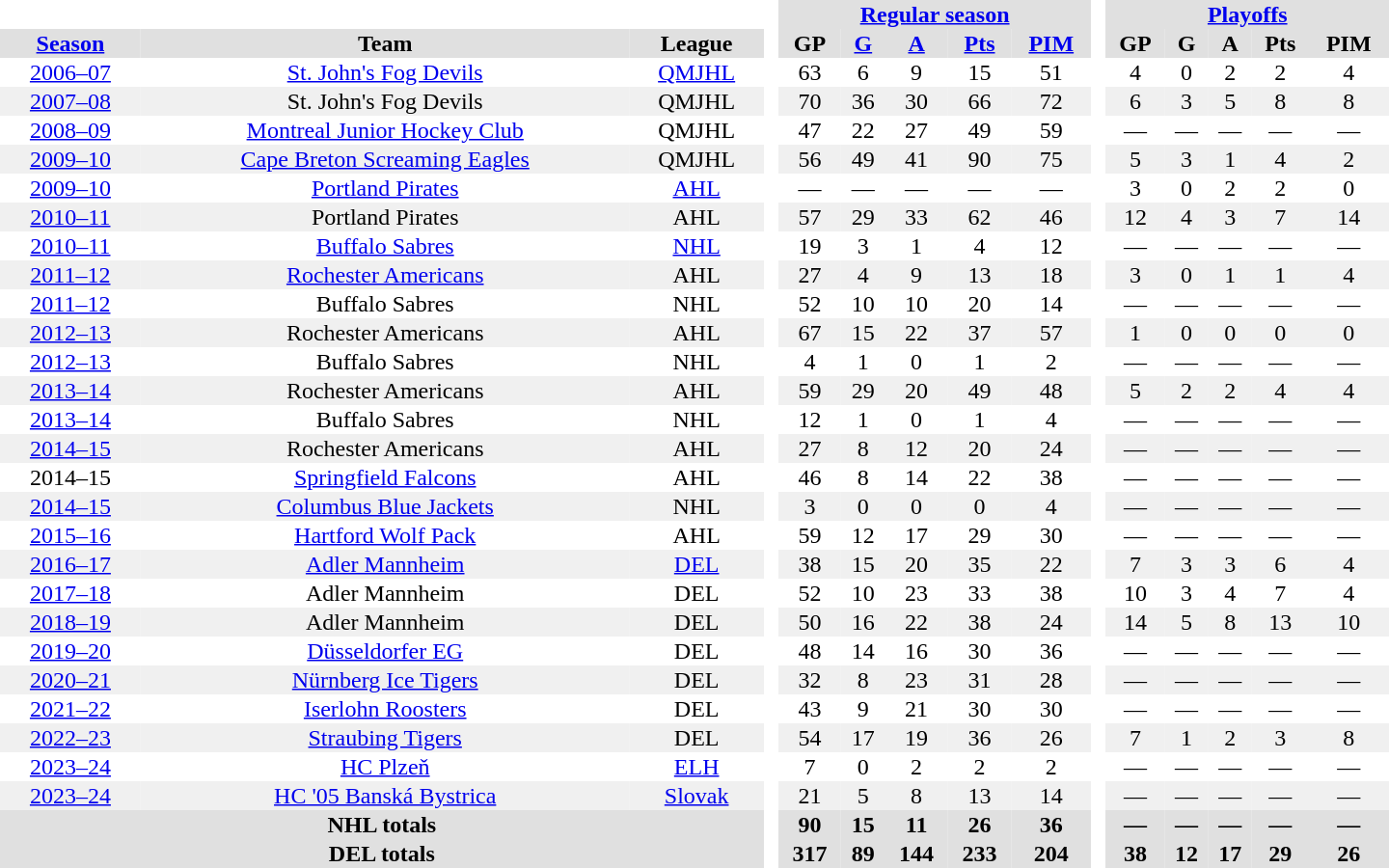<table border="0" cellpadding="1" cellspacing="0" style="text-align:center; width:60em;">
<tr style="background:#e0e0e0;">
<th colspan="3" bgcolor="#ffffff"> </th>
<th rowspan="99" bgcolor="#ffffff"> </th>
<th colspan="5"><a href='#'>Regular season</a></th>
<th rowspan="99" bgcolor="#ffffff"> </th>
<th colspan="5"><a href='#'>Playoffs</a></th>
</tr>
<tr style="background:#e0e0e0;">
<th><a href='#'>Season</a></th>
<th>Team</th>
<th>League</th>
<th>GP</th>
<th><a href='#'>G</a></th>
<th><a href='#'>A</a></th>
<th><a href='#'>Pts</a></th>
<th><a href='#'>PIM</a></th>
<th>GP</th>
<th>G</th>
<th>A</th>
<th>Pts</th>
<th>PIM</th>
</tr>
<tr>
<td><a href='#'>2006–07</a></td>
<td><a href='#'>St. John's Fog Devils</a></td>
<td><a href='#'>QMJHL</a></td>
<td>63</td>
<td>6</td>
<td>9</td>
<td>15</td>
<td>51</td>
<td>4</td>
<td>0</td>
<td>2</td>
<td>2</td>
<td>4</td>
</tr>
<tr style="background:#f0f0f0;">
<td><a href='#'>2007–08</a></td>
<td>St. John's Fog Devils</td>
<td>QMJHL</td>
<td>70</td>
<td>36</td>
<td>30</td>
<td>66</td>
<td>72</td>
<td>6</td>
<td>3</td>
<td>5</td>
<td>8</td>
<td>8</td>
</tr>
<tr>
<td><a href='#'>2008–09</a></td>
<td><a href='#'>Montreal Junior Hockey Club</a></td>
<td>QMJHL</td>
<td>47</td>
<td>22</td>
<td>27</td>
<td>49</td>
<td>59</td>
<td>—</td>
<td>—</td>
<td>—</td>
<td>—</td>
<td>—</td>
</tr>
<tr style="background:#f0f0f0;">
<td><a href='#'>2009–10</a></td>
<td><a href='#'>Cape Breton Screaming Eagles</a></td>
<td>QMJHL</td>
<td>56</td>
<td>49</td>
<td>41</td>
<td>90</td>
<td>75</td>
<td>5</td>
<td>3</td>
<td>1</td>
<td>4</td>
<td>2</td>
</tr>
<tr>
<td><a href='#'>2009–10</a></td>
<td><a href='#'>Portland Pirates</a></td>
<td><a href='#'>AHL</a></td>
<td>—</td>
<td>—</td>
<td>—</td>
<td>—</td>
<td>—</td>
<td>3</td>
<td>0</td>
<td>2</td>
<td>2</td>
<td>0</td>
</tr>
<tr style="background:#f0f0f0;">
<td><a href='#'>2010–11</a></td>
<td>Portland Pirates</td>
<td>AHL</td>
<td>57</td>
<td>29</td>
<td>33</td>
<td>62</td>
<td>46</td>
<td>12</td>
<td>4</td>
<td>3</td>
<td>7</td>
<td>14</td>
</tr>
<tr>
<td><a href='#'>2010–11</a></td>
<td><a href='#'>Buffalo Sabres</a></td>
<td><a href='#'>NHL</a></td>
<td>19</td>
<td>3</td>
<td>1</td>
<td>4</td>
<td>12</td>
<td>—</td>
<td>—</td>
<td>—</td>
<td>—</td>
<td>—</td>
</tr>
<tr style="background:#f0f0f0;">
<td><a href='#'>2011–12</a></td>
<td><a href='#'>Rochester Americans</a></td>
<td>AHL</td>
<td>27</td>
<td>4</td>
<td>9</td>
<td>13</td>
<td>18</td>
<td>3</td>
<td>0</td>
<td>1</td>
<td>1</td>
<td>4</td>
</tr>
<tr>
<td><a href='#'>2011–12</a></td>
<td>Buffalo Sabres</td>
<td>NHL</td>
<td>52</td>
<td>10</td>
<td>10</td>
<td>20</td>
<td>14</td>
<td>—</td>
<td>—</td>
<td>—</td>
<td>—</td>
<td>—</td>
</tr>
<tr style="background:#f0f0f0;">
<td><a href='#'>2012–13</a></td>
<td>Rochester Americans</td>
<td>AHL</td>
<td>67</td>
<td>15</td>
<td>22</td>
<td>37</td>
<td>57</td>
<td>1</td>
<td>0</td>
<td>0</td>
<td>0</td>
<td>0</td>
</tr>
<tr>
<td><a href='#'>2012–13</a></td>
<td>Buffalo Sabres</td>
<td>NHL</td>
<td>4</td>
<td>1</td>
<td>0</td>
<td>1</td>
<td>2</td>
<td>—</td>
<td>—</td>
<td>—</td>
<td>—</td>
<td>—</td>
</tr>
<tr style="background:#f0f0f0;">
<td><a href='#'>2013–14</a></td>
<td>Rochester Americans</td>
<td>AHL</td>
<td>59</td>
<td>29</td>
<td>20</td>
<td>49</td>
<td>48</td>
<td>5</td>
<td>2</td>
<td>2</td>
<td>4</td>
<td>4</td>
</tr>
<tr>
<td><a href='#'>2013–14</a></td>
<td>Buffalo Sabres</td>
<td>NHL</td>
<td>12</td>
<td>1</td>
<td>0</td>
<td>1</td>
<td>4</td>
<td>—</td>
<td>—</td>
<td>—</td>
<td>—</td>
<td>—</td>
</tr>
<tr style="background:#f0f0f0;">
<td><a href='#'>2014–15</a></td>
<td>Rochester Americans</td>
<td>AHL</td>
<td>27</td>
<td>8</td>
<td>12</td>
<td>20</td>
<td>24</td>
<td>—</td>
<td>—</td>
<td>—</td>
<td>—</td>
<td>—</td>
</tr>
<tr>
<td>2014–15</td>
<td><a href='#'>Springfield Falcons</a></td>
<td>AHL</td>
<td>46</td>
<td>8</td>
<td>14</td>
<td>22</td>
<td>38</td>
<td>—</td>
<td>—</td>
<td>—</td>
<td>—</td>
<td>—</td>
</tr>
<tr style="background:#f0f0f0;">
<td><a href='#'>2014–15</a></td>
<td><a href='#'>Columbus Blue Jackets</a></td>
<td>NHL</td>
<td>3</td>
<td>0</td>
<td>0</td>
<td>0</td>
<td>4</td>
<td>—</td>
<td>—</td>
<td>—</td>
<td>—</td>
<td>—</td>
</tr>
<tr>
<td><a href='#'>2015–16</a></td>
<td><a href='#'>Hartford Wolf Pack</a></td>
<td>AHL</td>
<td>59</td>
<td>12</td>
<td>17</td>
<td>29</td>
<td>30</td>
<td>—</td>
<td>—</td>
<td>—</td>
<td>—</td>
<td>—</td>
</tr>
<tr style="background:#f0f0f0;">
<td><a href='#'>2016–17</a></td>
<td><a href='#'>Adler Mannheim</a></td>
<td><a href='#'>DEL</a></td>
<td>38</td>
<td>15</td>
<td>20</td>
<td>35</td>
<td>22</td>
<td>7</td>
<td>3</td>
<td>3</td>
<td>6</td>
<td>4</td>
</tr>
<tr>
<td><a href='#'>2017–18</a></td>
<td>Adler Mannheim</td>
<td>DEL</td>
<td>52</td>
<td>10</td>
<td>23</td>
<td>33</td>
<td>38</td>
<td>10</td>
<td>3</td>
<td>4</td>
<td>7</td>
<td>4</td>
</tr>
<tr style="background:#f0f0f0;">
<td><a href='#'>2018–19</a></td>
<td>Adler Mannheim</td>
<td>DEL</td>
<td>50</td>
<td>16</td>
<td>22</td>
<td>38</td>
<td>24</td>
<td>14</td>
<td>5</td>
<td>8</td>
<td>13</td>
<td>10</td>
</tr>
<tr>
<td><a href='#'>2019–20</a></td>
<td><a href='#'>Düsseldorfer EG</a></td>
<td>DEL</td>
<td>48</td>
<td>14</td>
<td>16</td>
<td>30</td>
<td>36</td>
<td>—</td>
<td>—</td>
<td>—</td>
<td>—</td>
<td>—</td>
</tr>
<tr style="background:#f0f0f0;">
<td><a href='#'>2020–21</a></td>
<td><a href='#'>Nürnberg Ice Tigers</a></td>
<td>DEL</td>
<td>32</td>
<td>8</td>
<td>23</td>
<td>31</td>
<td>28</td>
<td>—</td>
<td>—</td>
<td>—</td>
<td>—</td>
<td>—</td>
</tr>
<tr>
<td><a href='#'>2021–22</a></td>
<td><a href='#'>Iserlohn Roosters</a></td>
<td>DEL</td>
<td>43</td>
<td>9</td>
<td>21</td>
<td>30</td>
<td>30</td>
<td>—</td>
<td>—</td>
<td>—</td>
<td>—</td>
<td>—</td>
</tr>
<tr style="background:#f0f0f0;">
<td><a href='#'>2022–23</a></td>
<td><a href='#'>Straubing Tigers</a></td>
<td>DEL</td>
<td>54</td>
<td>17</td>
<td>19</td>
<td>36</td>
<td>26</td>
<td>7</td>
<td>1</td>
<td>2</td>
<td>3</td>
<td>8</td>
</tr>
<tr>
<td><a href='#'>2023–24</a></td>
<td><a href='#'>HC Plzeň</a></td>
<td><a href='#'>ELH</a></td>
<td>7</td>
<td>0</td>
<td>2</td>
<td>2</td>
<td>2</td>
<td>—</td>
<td>—</td>
<td>—</td>
<td>—</td>
<td>—</td>
</tr>
<tr style="background:#f0f0f0;">
<td><a href='#'>2023–24</a></td>
<td><a href='#'>HC '05 Banská Bystrica</a></td>
<td><a href='#'>Slovak</a></td>
<td>21</td>
<td>5</td>
<td>8</td>
<td>13</td>
<td>14</td>
<td>—</td>
<td>—</td>
<td>—</td>
<td>—</td>
<td>—</td>
</tr>
<tr style="background:#e0e0e0;">
<th colspan="3">NHL totals</th>
<th>90</th>
<th>15</th>
<th>11</th>
<th>26</th>
<th>36</th>
<th>—</th>
<th>—</th>
<th>—</th>
<th>—</th>
<th>—</th>
</tr>
<tr style="background:#e0e0e0;">
<th colspan="3">DEL totals</th>
<th>317</th>
<th>89</th>
<th>144</th>
<th>233</th>
<th>204</th>
<th>38</th>
<th>12</th>
<th>17</th>
<th>29</th>
<th>26</th>
</tr>
</table>
